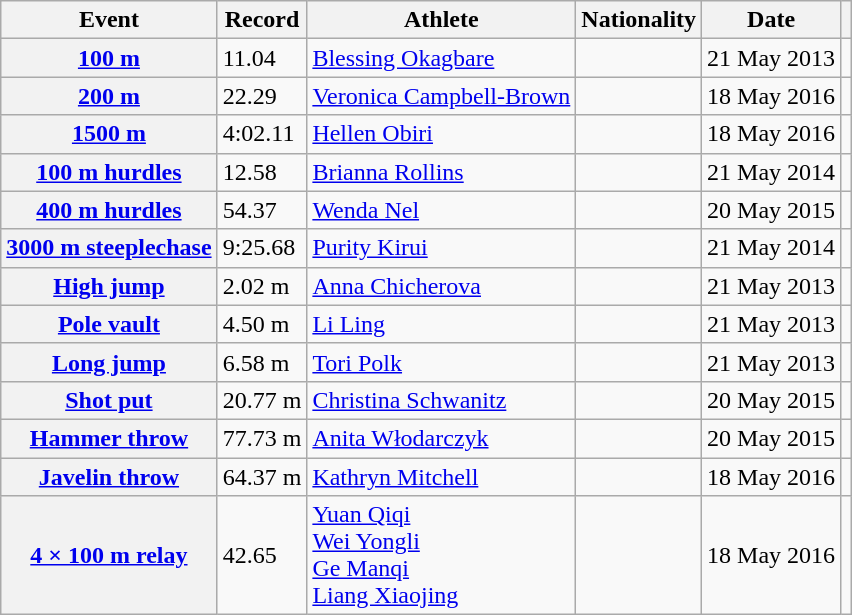<table class="wikitable sticky-header plainrowheaders">
<tr>
<th scope="col">Event</th>
<th scope="col">Record</th>
<th scope="col">Athlete</th>
<th scope="col">Nationality</th>
<th scope="col">Date</th>
<th scope="col"></th>
</tr>
<tr>
<th scope="row"><a href='#'>100 m</a></th>
<td>11.04 </td>
<td><a href='#'>Blessing Okagbare</a></td>
<td></td>
<td>21 May 2013</td>
<td></td>
</tr>
<tr>
<th scope="row"><a href='#'>200 m</a></th>
<td>22.29 </td>
<td><a href='#'>Veronica Campbell-Brown</a></td>
<td></td>
<td>18 May 2016</td>
<td></td>
</tr>
<tr>
<th scope="row"><a href='#'>1500 m</a></th>
<td>4:02.11</td>
<td><a href='#'>Hellen Obiri</a></td>
<td></td>
<td>18 May 2016</td>
<td></td>
</tr>
<tr>
<th scope="row"><a href='#'>100 m hurdles</a></th>
<td>12.58 </td>
<td><a href='#'>Brianna Rollins</a></td>
<td></td>
<td>21 May 2014</td>
<td></td>
</tr>
<tr>
<th scope="row"><a href='#'>400 m hurdles</a></th>
<td>54.37</td>
<td><a href='#'>Wenda Nel</a></td>
<td></td>
<td>20 May 2015</td>
<td></td>
</tr>
<tr>
<th scope="row"><a href='#'>3000 m steeplechase</a></th>
<td>9:25.68</td>
<td><a href='#'>Purity Kirui</a></td>
<td></td>
<td>21 May 2014</td>
<td></td>
</tr>
<tr>
<th scope="row"><a href='#'>High jump</a></th>
<td>2.02 m</td>
<td><a href='#'>Anna Chicherova</a></td>
<td></td>
<td>21 May 2013</td>
<td></td>
</tr>
<tr>
<th scope="row"><a href='#'>Pole vault</a></th>
<td>4.50 m</td>
<td><a href='#'>Li Ling</a></td>
<td></td>
<td>21 May 2013</td>
<td></td>
</tr>
<tr>
<th scope="row"><a href='#'>Long jump</a></th>
<td>6.58 m </td>
<td><a href='#'>Tori Polk</a></td>
<td></td>
<td>21 May 2013</td>
<td></td>
</tr>
<tr>
<th scope="row"><a href='#'>Shot put</a></th>
<td>20.77 m</td>
<td><a href='#'>Christina Schwanitz</a></td>
<td></td>
<td>20 May 2015</td>
<td></td>
</tr>
<tr>
<th scope="row"><a href='#'>Hammer throw</a></th>
<td>77.73 m</td>
<td><a href='#'>Anita Włodarczyk</a></td>
<td></td>
<td>20 May 2015</td>
<td></td>
</tr>
<tr>
<th scope="row"><a href='#'>Javelin throw</a></th>
<td>64.37 m</td>
<td><a href='#'>Kathryn Mitchell</a></td>
<td></td>
<td>18 May 2016</td>
<td></td>
</tr>
<tr>
<th scope="row"><a href='#'>4 × 100 m relay</a></th>
<td>42.65</td>
<td><a href='#'>Yuan Qiqi</a><br><a href='#'>Wei Yongli</a><br><a href='#'>Ge Manqi</a><br><a href='#'>Liang Xiaojing</a></td>
<td></td>
<td>18 May 2016</td>
<td></td>
</tr>
</table>
